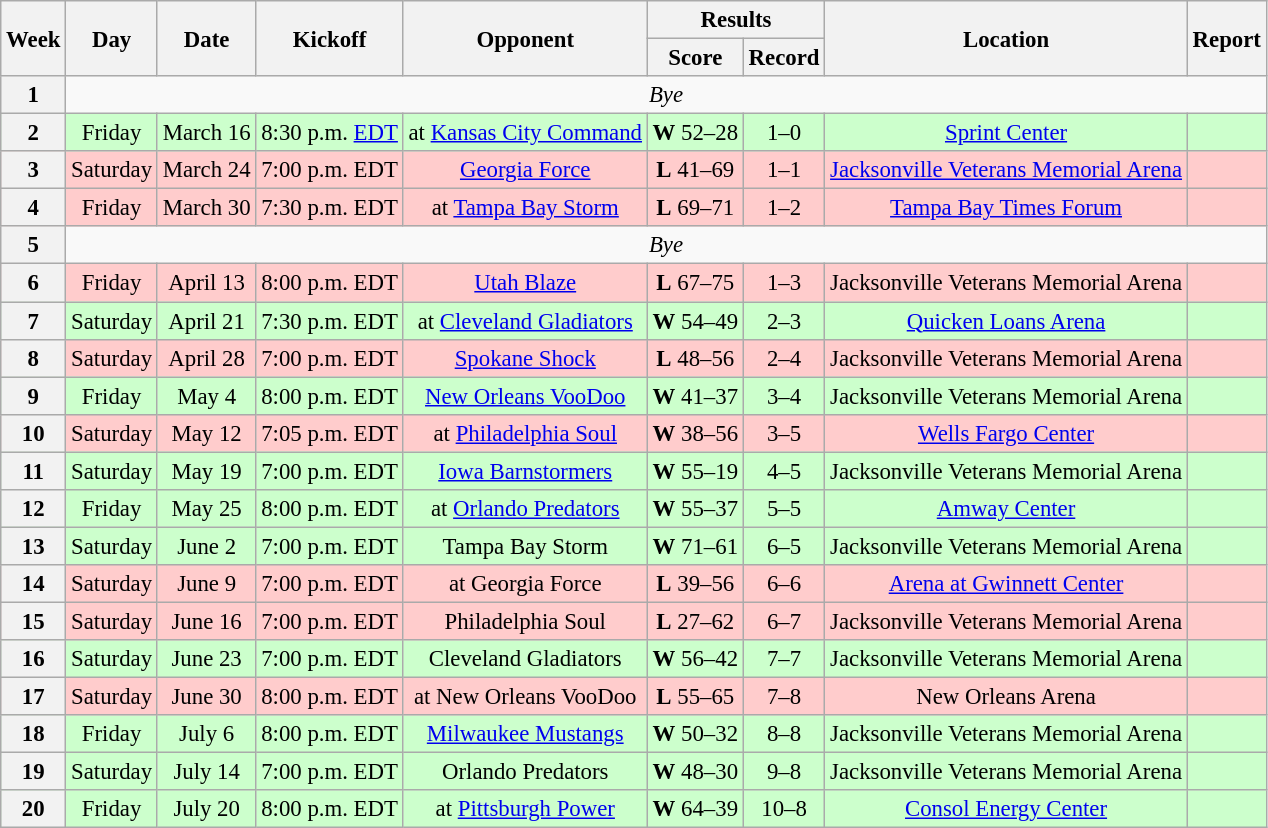<table class="wikitable" style="font-size: 95%;">
<tr>
<th rowspan="2">Week</th>
<th rowspan="2">Day</th>
<th rowspan="2">Date</th>
<th rowspan="2">Kickoff</th>
<th rowspan="2">Opponent</th>
<th colspan="2">Results</th>
<th rowspan="2">Location</th>
<th rowspan="2">Report</th>
</tr>
<tr>
<th>Score</th>
<th>Record</th>
</tr>
<tr style=>
<th align="center">1</th>
<td colspan="9" align="center" valign="middle"><em>Bye</em></td>
</tr>
<tr style="background:#cfc">
<th align="center">2</th>
<td align="center">Friday</td>
<td align="center">March 16</td>
<td align="center">8:30 p.m. <a href='#'>EDT</a></td>
<td align="center">at <a href='#'>Kansas City Command</a></td>
<td align="center"><strong>W</strong> 52–28</td>
<td align="center">1–0</td>
<td align="center"><a href='#'>Sprint Center</a></td>
<td align="center"></td>
</tr>
<tr style="background:#fcc">
<th align="center">3</th>
<td align="center">Saturday</td>
<td align="center">March 24</td>
<td align="center">7:00 p.m. EDT</td>
<td align="center"><a href='#'>Georgia Force</a></td>
<td align="center"><strong>L</strong> 41–69</td>
<td align="center">1–1</td>
<td align="center"><a href='#'>Jacksonville Veterans Memorial Arena</a></td>
<td align="center"></td>
</tr>
<tr style="background:#fcc">
<th align="center">4</th>
<td align="center">Friday</td>
<td align="center">March 30</td>
<td align="center">7:30 p.m. EDT</td>
<td align="center">at <a href='#'>Tampa Bay Storm</a></td>
<td align="center"><strong>L</strong> 69–71</td>
<td align="center">1–2</td>
<td align="center"><a href='#'>Tampa Bay Times Forum</a></td>
<td align="center"></td>
</tr>
<tr style=>
<th align="center">5</th>
<td colspan="9" align="center" valign="middle"><em>Bye</em></td>
</tr>
<tr style="background:#fcc">
<th align="center">6</th>
<td align="center">Friday</td>
<td align="center">April 13</td>
<td align="center">8:00 p.m. EDT</td>
<td align="center"><a href='#'>Utah Blaze</a></td>
<td align="center"><strong>L</strong> 67–75</td>
<td align="center">1–3</td>
<td align="center">Jacksonville Veterans Memorial Arena</td>
<td align="center"></td>
</tr>
<tr style="background:#cfc">
<th align="center">7</th>
<td align="center">Saturday</td>
<td align="center">April 21</td>
<td align="center">7:30 p.m. EDT</td>
<td align="center">at <a href='#'>Cleveland Gladiators</a></td>
<td align="center"><strong>W</strong> 54–49</td>
<td align="center">2–3</td>
<td align="center"><a href='#'>Quicken Loans Arena</a></td>
<td align="center"></td>
</tr>
<tr style="background:#fcc">
<th align="center">8</th>
<td align="center">Saturday</td>
<td align="center">April 28</td>
<td align="center">7:00 p.m. EDT</td>
<td align="center"><a href='#'>Spokane Shock</a></td>
<td align="center"><strong>L</strong> 48–56</td>
<td align="center">2–4</td>
<td align="center">Jacksonville Veterans Memorial Arena</td>
<td align="center"></td>
</tr>
<tr style="background:#cfc">
<th align="center">9</th>
<td align="center">Friday</td>
<td align="center">May 4</td>
<td align="center">8:00 p.m. EDT</td>
<td align="center"><a href='#'>New Orleans VooDoo</a></td>
<td align="center"><strong>W</strong> 41–37</td>
<td align="center">3–4</td>
<td align="center">Jacksonville Veterans Memorial Arena</td>
<td align="center"></td>
</tr>
<tr style="background:#fcc">
<th align="center">10</th>
<td align="center">Saturday</td>
<td align="center">May 12</td>
<td align="center">7:05 p.m. EDT</td>
<td align="center">at <a href='#'>Philadelphia Soul</a></td>
<td align="center"><strong>W</strong> 38–56</td>
<td align="center">3–5</td>
<td align="center"><a href='#'>Wells Fargo Center</a></td>
<td align="center"></td>
</tr>
<tr style="background:#cfc">
<th align="center">11</th>
<td align="center">Saturday</td>
<td align="center">May 19</td>
<td align="center">7:00 p.m. EDT</td>
<td align="center"><a href='#'>Iowa Barnstormers</a></td>
<td align="center"><strong>W</strong> 55–19</td>
<td align="center">4–5</td>
<td align="center">Jacksonville Veterans Memorial Arena</td>
<td align="center"></td>
</tr>
<tr style="background:#cfc">
<th align="center">12</th>
<td align="center">Friday</td>
<td align="center">May 25</td>
<td align="center">8:00 p.m. EDT</td>
<td align="center">at <a href='#'>Orlando Predators</a></td>
<td align="center"><strong>W</strong> 55–37</td>
<td align="center">5–5</td>
<td align="center"><a href='#'>Amway Center</a></td>
<td align="center"></td>
</tr>
<tr style="background:#cfc">
<th align="center">13</th>
<td align="center">Saturday</td>
<td align="center">June 2</td>
<td align="center">7:00 p.m. EDT</td>
<td align="center">Tampa Bay Storm</td>
<td align="center"><strong>W</strong> 71–61</td>
<td align="center">6–5</td>
<td align="center">Jacksonville Veterans Memorial Arena</td>
<td align="center"></td>
</tr>
<tr style="background:#fcc">
<th align="center">14</th>
<td align="center">Saturday</td>
<td align="center">June 9</td>
<td align="center">7:00 p.m. EDT</td>
<td align="center">at Georgia Force</td>
<td align="center"><strong>L</strong> 39–56</td>
<td align="center">6–6</td>
<td align="center"><a href='#'>Arena at Gwinnett Center</a></td>
<td align="center"></td>
</tr>
<tr style="background:#fcc">
<th align="center">15</th>
<td align="center">Saturday</td>
<td align="center">June 16</td>
<td align="center">7:00 p.m. EDT</td>
<td align="center">Philadelphia Soul</td>
<td align="center"><strong>L</strong> 27–62</td>
<td align="center">6–7</td>
<td align="center">Jacksonville Veterans Memorial Arena</td>
<td align="center"></td>
</tr>
<tr style="background:#cfc">
<th align="center">16</th>
<td align="center">Saturday</td>
<td align="center">June 23</td>
<td align="center">7:00 p.m. EDT</td>
<td align="center">Cleveland Gladiators</td>
<td align="center"><strong>W</strong> 56–42</td>
<td align="center">7–7</td>
<td align="center">Jacksonville Veterans Memorial Arena</td>
<td align="center"></td>
</tr>
<tr style="background:#fcc">
<th align="center">17</th>
<td align="center">Saturday</td>
<td align="center">June 30</td>
<td align="center">8:00 p.m. EDT</td>
<td align="center">at New Orleans VooDoo</td>
<td align="center"><strong>L</strong> 55–65</td>
<td align="center">7–8</td>
<td align="center">New Orleans Arena</td>
<td align="center"></td>
</tr>
<tr style="background:#cfc">
<th align="center">18</th>
<td align="center">Friday</td>
<td align="center">July 6</td>
<td align="center">8:00 p.m. EDT</td>
<td align="center"><a href='#'>Milwaukee Mustangs</a></td>
<td align="center"><strong>W</strong> 50–32</td>
<td align="center">8–8</td>
<td align="center">Jacksonville Veterans Memorial Arena</td>
<td align="center"></td>
</tr>
<tr style="background:#cfc">
<th align="center">19</th>
<td align="center">Saturday</td>
<td align="center">July 14</td>
<td align="center">7:00 p.m. EDT</td>
<td align="center">Orlando Predators</td>
<td align="center"><strong>W</strong> 48–30</td>
<td align="center">9–8</td>
<td align="center">Jacksonville Veterans Memorial Arena</td>
<td align="center"></td>
</tr>
<tr style="background:#cfc">
<th align="center">20</th>
<td align="center">Friday</td>
<td align="center">July 20</td>
<td align="center">8:00 p.m. EDT</td>
<td align="center">at <a href='#'>Pittsburgh Power</a></td>
<td align="center"><strong>W</strong> 64–39</td>
<td align="center">10–8</td>
<td align="center"><a href='#'>Consol Energy Center</a></td>
<td align="center"></td>
</tr>
</table>
